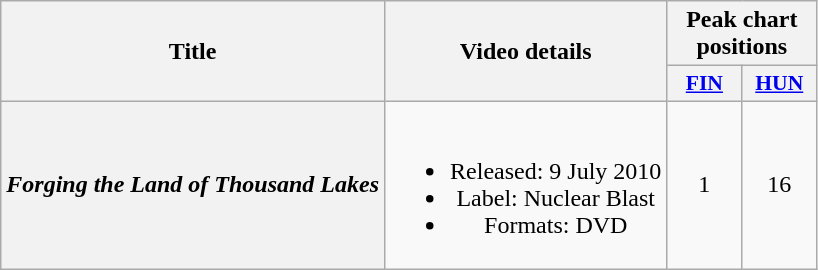<table class="wikitable plainrowheaders" style="text-align:center;">
<tr>
<th scope="col" rowspan="2">Title</th>
<th scope="col" rowspan="2">Video details</th>
<th scope="col" colspan="2">Peak chart positions</th>
</tr>
<tr>
<th scope="col" style="width:3em;font-size:90%;"><a href='#'>FIN</a><br></th>
<th scope="col" style="width:3em;font-size:90%;"><a href='#'>HUN</a><br></th>
</tr>
<tr>
<th scope="row"><em>Forging the Land of Thousand Lakes </em></th>
<td><br><ul><li>Released: 9 July 2010</li><li>Label: Nuclear Blast</li><li>Formats: DVD</li></ul></td>
<td style="text-align:center;">1</td>
<td style="text-align:center;">16</td>
</tr>
</table>
